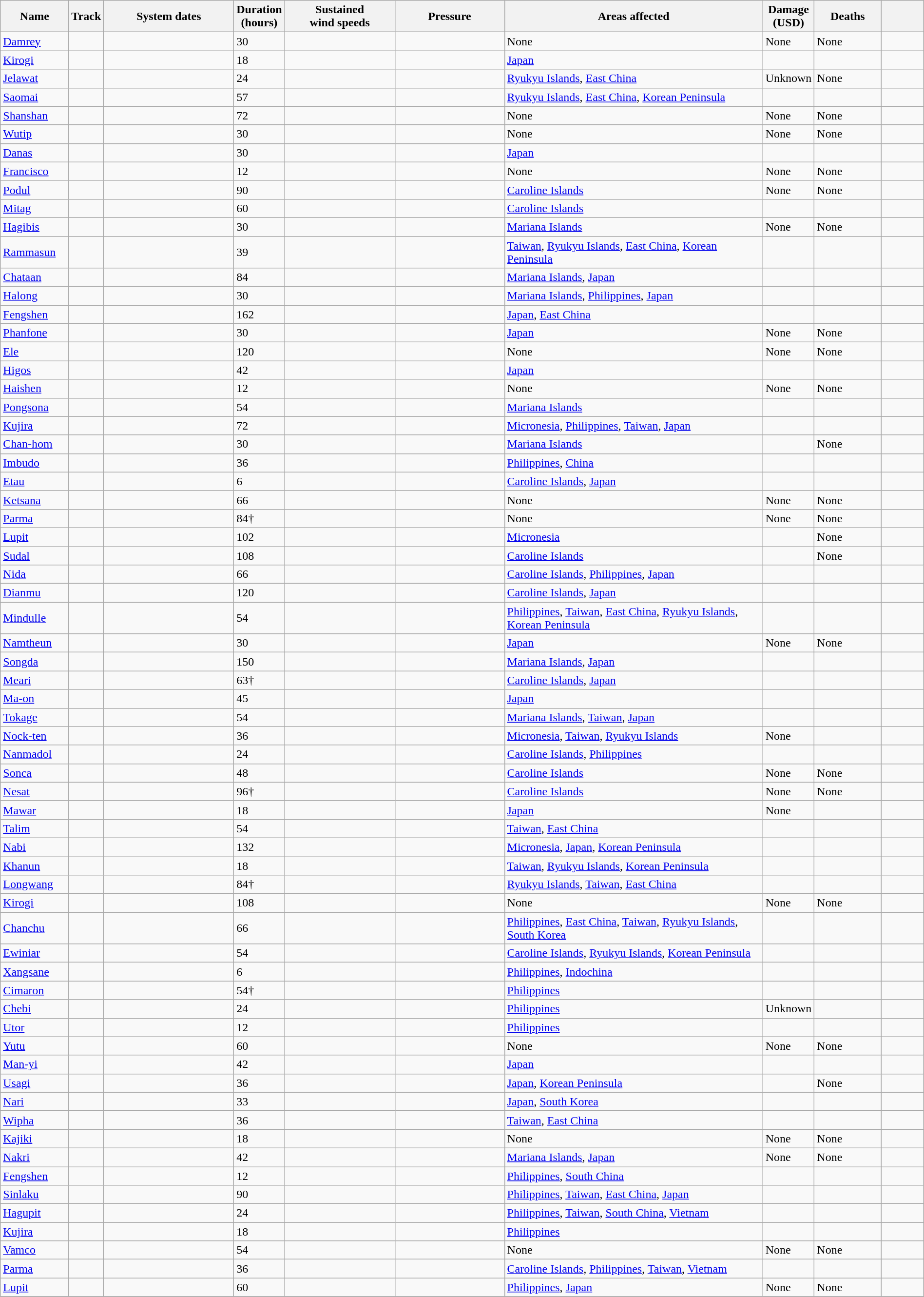<table class="wikitable sortable" width="100%">
<tr>
<th scope="col" width="7.5%">Name</th>
<th scope="col" class="unsortable">Track</th>
<th scope="col" width="15%">System dates</th>
<th scope="col" width="5%">Duration<br>(hours)</th>
<th scope="col" width="12.5%">Sustained<br>wind speeds</th>
<th scope="col" width="12.5%">Pressure</th>
<th scope="col" width="30%" class="unsortable">Areas affected</th>
<th scope="col" width="5%">Damage<br>(USD)</th>
<th scope="col" width="7.5%">Deaths</th>
<th scope="col" width="5%" class="unsortable"></th>
</tr>
<tr>
<td><a href='#'>Damrey</a></td>
<td></td>
<td></td>
<td>30</td>
<td></td>
<td></td>
<td>None</td>
<td>None</td>
<td>None</td>
<td></td>
</tr>
<tr>
<td><a href='#'>Kirogi</a></td>
<td></td>
<td></td>
<td>18</td>
<td></td>
<td></td>
<td><a href='#'>Japan</a></td>
<td></td>
<td></td>
<td></td>
</tr>
<tr>
<td><a href='#'>Jelawat</a></td>
<td></td>
<td></td>
<td>24</td>
<td></td>
<td></td>
<td><a href='#'>Ryukyu Islands</a>, <a href='#'>East China</a></td>
<td>Unknown</td>
<td>None</td>
<td></td>
</tr>
<tr>
<td><a href='#'>Saomai</a></td>
<td></td>
<td></td>
<td>57</td>
<td></td>
<td></td>
<td><a href='#'>Ryukyu Islands</a>, <a href='#'>East China</a>, <a href='#'>Korean Peninsula</a></td>
<td></td>
<td></td>
<td></td>
</tr>
<tr>
<td><a href='#'>Shanshan</a></td>
<td></td>
<td></td>
<td>72</td>
<td></td>
<td></td>
<td>None</td>
<td>None</td>
<td>None</td>
<td></td>
</tr>
<tr>
<td><a href='#'>Wutip</a></td>
<td></td>
<td></td>
<td>30</td>
<td></td>
<td></td>
<td>None</td>
<td>None</td>
<td>None</td>
<td></td>
</tr>
<tr>
<td><a href='#'>Danas</a></td>
<td></td>
<td></td>
<td>30</td>
<td></td>
<td></td>
<td><a href='#'>Japan</a></td>
<td></td>
<td></td>
<td></td>
</tr>
<tr>
<td><a href='#'>Francisco</a></td>
<td></td>
<td></td>
<td>12</td>
<td></td>
<td></td>
<td>None</td>
<td>None</td>
<td>None</td>
<td></td>
</tr>
<tr>
<td><a href='#'>Podul</a></td>
<td></td>
<td></td>
<td>90</td>
<td></td>
<td></td>
<td><a href='#'>Caroline Islands</a></td>
<td>None</td>
<td>None</td>
<td></td>
</tr>
<tr>
<td><a href='#'>Mitag</a></td>
<td></td>
<td></td>
<td>60</td>
<td></td>
<td></td>
<td><a href='#'>Caroline Islands</a></td>
<td></td>
<td></td>
<td></td>
</tr>
<tr>
<td><a href='#'>Hagibis</a></td>
<td></td>
<td></td>
<td>30</td>
<td></td>
<td></td>
<td><a href='#'>Mariana Islands</a></td>
<td>None</td>
<td>None</td>
<td></td>
</tr>
<tr>
<td><a href='#'>Rammasun</a></td>
<td></td>
<td></td>
<td>39</td>
<td></td>
<td></td>
<td><a href='#'>Taiwan</a>, <a href='#'>Ryukyu Islands</a>, <a href='#'>East China</a>, <a href='#'>Korean Peninsula</a></td>
<td></td>
<td></td>
<td></td>
</tr>
<tr>
<td><a href='#'>Chataan</a></td>
<td></td>
<td></td>
<td>84</td>
<td></td>
<td></td>
<td><a href='#'>Mariana Islands</a>, <a href='#'>Japan</a></td>
<td></td>
<td></td>
<td></td>
</tr>
<tr>
<td><a href='#'>Halong</a></td>
<td></td>
<td></td>
<td>30</td>
<td></td>
<td></td>
<td><a href='#'>Mariana Islands</a>, <a href='#'>Philippines</a>, <a href='#'>Japan</a></td>
<td></td>
<td></td>
<td></td>
</tr>
<tr>
<td><a href='#'>Fengshen</a></td>
<td></td>
<td></td>
<td>162</td>
<td></td>
<td></td>
<td><a href='#'>Japan</a>, <a href='#'>East China</a></td>
<td></td>
<td></td>
<td></td>
</tr>
<tr>
<td><a href='#'>Phanfone</a></td>
<td></td>
<td></td>
<td>30</td>
<td></td>
<td></td>
<td><a href='#'>Japan</a></td>
<td>None</td>
<td>None</td>
<td></td>
</tr>
<tr>
<td><a href='#'>Ele</a></td>
<td></td>
<td></td>
<td>120</td>
<td></td>
<td></td>
<td>None</td>
<td>None</td>
<td>None</td>
<td></td>
</tr>
<tr>
<td><a href='#'>Higos</a></td>
<td></td>
<td></td>
<td>42</td>
<td></td>
<td></td>
<td><a href='#'>Japan</a></td>
<td></td>
<td></td>
<td></td>
</tr>
<tr>
<td><a href='#'>Haishen</a></td>
<td></td>
<td></td>
<td>12</td>
<td></td>
<td></td>
<td>None</td>
<td>None</td>
<td>None</td>
<td></td>
</tr>
<tr>
<td><a href='#'>Pongsona</a></td>
<td></td>
<td></td>
<td>54</td>
<td></td>
<td></td>
<td><a href='#'>Mariana Islands</a></td>
<td></td>
<td></td>
<td></td>
</tr>
<tr>
<td><a href='#'>Kujira</a></td>
<td></td>
<td></td>
<td>72</td>
<td></td>
<td></td>
<td><a href='#'>Micronesia</a>, <a href='#'>Philippines</a>, <a href='#'>Taiwan</a>, <a href='#'>Japan</a></td>
<td></td>
<td></td>
<td></td>
</tr>
<tr>
<td><a href='#'>Chan-hom</a></td>
<td></td>
<td></td>
<td>30</td>
<td></td>
<td></td>
<td><a href='#'>Mariana Islands</a></td>
<td></td>
<td>None</td>
<td></td>
</tr>
<tr>
<td><a href='#'>Imbudo</a></td>
<td></td>
<td></td>
<td>36</td>
<td></td>
<td></td>
<td><a href='#'>Philippines</a>, <a href='#'>China</a></td>
<td></td>
<td></td>
<td></td>
</tr>
<tr>
<td><a href='#'>Etau</a></td>
<td></td>
<td></td>
<td>6</td>
<td></td>
<td></td>
<td><a href='#'>Caroline Islands</a>, <a href='#'>Japan</a></td>
<td></td>
<td></td>
<td></td>
</tr>
<tr>
<td><a href='#'>Ketsana</a></td>
<td></td>
<td></td>
<td>66</td>
<td></td>
<td></td>
<td>None</td>
<td>None</td>
<td>None</td>
<td></td>
</tr>
<tr>
<td><a href='#'>Parma</a></td>
<td></td>
<td></td>
<td>84†</td>
<td></td>
<td></td>
<td>None</td>
<td>None</td>
<td>None</td>
<td></td>
</tr>
<tr>
<td><a href='#'>Lupit</a></td>
<td></td>
<td></td>
<td>102</td>
<td></td>
<td></td>
<td><a href='#'>Micronesia</a></td>
<td></td>
<td>None</td>
<td></td>
</tr>
<tr>
<td><a href='#'>Sudal</a></td>
<td></td>
<td></td>
<td>108</td>
<td></td>
<td></td>
<td><a href='#'>Caroline Islands</a></td>
<td></td>
<td>None</td>
<td></td>
</tr>
<tr>
<td><a href='#'>Nida</a></td>
<td></td>
<td></td>
<td>66</td>
<td></td>
<td></td>
<td><a href='#'>Caroline Islands</a>, <a href='#'>Philippines</a>, <a href='#'>Japan</a></td>
<td></td>
<td></td>
<td></td>
</tr>
<tr>
<td><a href='#'>Dianmu</a></td>
<td></td>
<td></td>
<td>120</td>
<td></td>
<td></td>
<td><a href='#'>Caroline Islands</a>, <a href='#'>Japan</a></td>
<td></td>
<td></td>
<td></td>
</tr>
<tr>
<td><a href='#'>Mindulle</a></td>
<td></td>
<td></td>
<td>54</td>
<td></td>
<td></td>
<td><a href='#'>Philippines</a>, <a href='#'>Taiwan</a>, <a href='#'>East China</a>, <a href='#'>Ryukyu Islands</a>, <a href='#'>Korean Peninsula</a></td>
<td></td>
<td></td>
<td></td>
</tr>
<tr>
<td><a href='#'>Namtheun</a></td>
<td></td>
<td></td>
<td>30</td>
<td></td>
<td></td>
<td><a href='#'>Japan</a></td>
<td>None</td>
<td>None</td>
<td></td>
</tr>
<tr>
<td><a href='#'>Songda</a></td>
<td></td>
<td></td>
<td>150</td>
<td></td>
<td></td>
<td><a href='#'>Mariana Islands</a>, <a href='#'>Japan</a></td>
<td></td>
<td></td>
<td></td>
</tr>
<tr>
<td><a href='#'>Meari</a></td>
<td></td>
<td></td>
<td>63†</td>
<td></td>
<td></td>
<td><a href='#'>Caroline Islands</a>, <a href='#'>Japan</a></td>
<td></td>
<td></td>
<td></td>
</tr>
<tr>
<td><a href='#'>Ma-on</a></td>
<td></td>
<td></td>
<td>45</td>
<td></td>
<td></td>
<td><a href='#'>Japan</a></td>
<td></td>
<td></td>
<td></td>
</tr>
<tr>
<td><a href='#'>Tokage</a></td>
<td></td>
<td></td>
<td>54</td>
<td></td>
<td></td>
<td><a href='#'>Mariana Islands</a>, <a href='#'>Taiwan</a>, <a href='#'>Japan</a></td>
<td></td>
<td></td>
<td></td>
</tr>
<tr>
<td><a href='#'>Nock-ten</a></td>
<td></td>
<td></td>
<td>36</td>
<td></td>
<td></td>
<td><a href='#'>Micronesia</a>, <a href='#'>Taiwan</a>, <a href='#'>Ryukyu Islands</a></td>
<td>None</td>
<td></td>
<td></td>
</tr>
<tr>
<td><a href='#'>Nanmadol</a></td>
<td></td>
<td></td>
<td>24</td>
<td></td>
<td></td>
<td><a href='#'>Caroline Islands</a>, <a href='#'>Philippines</a></td>
<td></td>
<td></td>
<td></td>
</tr>
<tr>
<td><a href='#'>Sonca</a></td>
<td></td>
<td></td>
<td>48</td>
<td></td>
<td></td>
<td><a href='#'>Caroline Islands</a></td>
<td>None</td>
<td>None</td>
<td></td>
</tr>
<tr>
<td><a href='#'>Nesat</a></td>
<td></td>
<td></td>
<td>96†</td>
<td></td>
<td></td>
<td><a href='#'>Caroline Islands</a></td>
<td>None</td>
<td>None</td>
<td></td>
</tr>
<tr>
<td><a href='#'>Mawar</a></td>
<td></td>
<td></td>
<td>18</td>
<td></td>
<td></td>
<td><a href='#'>Japan</a></td>
<td>None</td>
<td></td>
<td></td>
</tr>
<tr>
<td><a href='#'>Talim</a></td>
<td></td>
<td></td>
<td>54</td>
<td></td>
<td></td>
<td><a href='#'>Taiwan</a>, <a href='#'>East China</a></td>
<td></td>
<td></td>
<td></td>
</tr>
<tr>
<td><a href='#'>Nabi</a></td>
<td></td>
<td></td>
<td>132</td>
<td></td>
<td></td>
<td><a href='#'>Micronesia</a>, <a href='#'>Japan</a>, <a href='#'>Korean Peninsula</a></td>
<td></td>
<td></td>
<td></td>
</tr>
<tr>
<td><a href='#'>Khanun</a></td>
<td></td>
<td></td>
<td>18</td>
<td></td>
<td></td>
<td><a href='#'>Taiwan</a>, <a href='#'>Ryukyu Islands</a>, <a href='#'>Korean Peninsula</a></td>
<td></td>
<td></td>
<td></td>
</tr>
<tr>
<td><a href='#'>Longwang</a></td>
<td></td>
<td></td>
<td>84†</td>
<td></td>
<td></td>
<td><a href='#'>Ryukyu Islands</a>, <a href='#'>Taiwan</a>, <a href='#'>East China</a></td>
<td></td>
<td></td>
<td></td>
</tr>
<tr>
<td><a href='#'>Kirogi</a></td>
<td></td>
<td></td>
<td>108</td>
<td></td>
<td></td>
<td>None</td>
<td>None</td>
<td>None</td>
<td></td>
</tr>
<tr>
<td><a href='#'>Chanchu</a></td>
<td></td>
<td></td>
<td>66</td>
<td></td>
<td></td>
<td><a href='#'>Philippines</a>, <a href='#'>East China</a>, <a href='#'>Taiwan</a>, <a href='#'>Ryukyu Islands</a>, <a href='#'>South Korea</a></td>
<td></td>
<td></td>
<td></td>
</tr>
<tr>
<td><a href='#'>Ewiniar</a></td>
<td></td>
<td></td>
<td>54</td>
<td></td>
<td></td>
<td><a href='#'>Caroline Islands</a>, <a href='#'>Ryukyu Islands</a>, <a href='#'>Korean Peninsula</a></td>
<td></td>
<td></td>
<td></td>
</tr>
<tr>
<td><a href='#'>Xangsane</a></td>
<td></td>
<td></td>
<td>6</td>
<td></td>
<td></td>
<td><a href='#'>Philippines</a>, <a href='#'>Indochina</a></td>
<td></td>
<td></td>
<td></td>
</tr>
<tr>
<td><a href='#'>Cimaron</a></td>
<td></td>
<td></td>
<td>54†</td>
<td></td>
<td></td>
<td><a href='#'>Philippines</a></td>
<td></td>
<td></td>
<td></td>
</tr>
<tr>
<td><a href='#'>Chebi</a></td>
<td></td>
<td></td>
<td>24</td>
<td></td>
<td></td>
<td><a href='#'>Philippines</a></td>
<td>Unknown</td>
<td></td>
<td></td>
</tr>
<tr>
<td><a href='#'>Utor</a></td>
<td></td>
<td></td>
<td>12</td>
<td></td>
<td></td>
<td><a href='#'>Philippines</a></td>
<td></td>
<td></td>
<td></td>
</tr>
<tr>
<td><a href='#'>Yutu</a></td>
<td></td>
<td></td>
<td>60</td>
<td></td>
<td></td>
<td>None</td>
<td>None</td>
<td>None</td>
<td></td>
</tr>
<tr>
<td><a href='#'>Man-yi</a></td>
<td></td>
<td></td>
<td>42</td>
<td></td>
<td></td>
<td><a href='#'>Japan</a></td>
<td></td>
<td></td>
<td></td>
</tr>
<tr>
<td><a href='#'>Usagi</a></td>
<td></td>
<td></td>
<td>36</td>
<td></td>
<td></td>
<td><a href='#'>Japan</a>, <a href='#'>Korean Peninsula</a></td>
<td></td>
<td>None</td>
<td></td>
</tr>
<tr>
<td><a href='#'>Nari</a></td>
<td></td>
<td></td>
<td>33</td>
<td></td>
<td></td>
<td><a href='#'>Japan</a>, <a href='#'>South Korea</a></td>
<td></td>
<td></td>
<td></td>
</tr>
<tr>
<td><a href='#'>Wipha</a></td>
<td></td>
<td></td>
<td>36</td>
<td></td>
<td></td>
<td><a href='#'>Taiwan</a>, <a href='#'>East China</a></td>
<td></td>
<td></td>
<td></td>
</tr>
<tr>
<td><a href='#'>Kajiki</a></td>
<td></td>
<td></td>
<td>18</td>
<td></td>
<td></td>
<td>None</td>
<td>None</td>
<td>None</td>
<td></td>
</tr>
<tr>
<td><a href='#'>Nakri</a></td>
<td></td>
<td></td>
<td>42</td>
<td></td>
<td></td>
<td><a href='#'>Mariana Islands</a>, <a href='#'>Japan</a></td>
<td>None</td>
<td>None</td>
<td></td>
</tr>
<tr>
<td><a href='#'>Fengshen</a></td>
<td></td>
<td></td>
<td>12</td>
<td></td>
<td></td>
<td><a href='#'>Philippines</a>, <a href='#'>South China</a></td>
<td></td>
<td></td>
<td></td>
</tr>
<tr>
<td><a href='#'>Sinlaku</a></td>
<td></td>
<td></td>
<td>90</td>
<td></td>
<td></td>
<td><a href='#'>Philippines</a>, <a href='#'>Taiwan</a>, <a href='#'>East China</a>, <a href='#'>Japan</a></td>
<td></td>
<td></td>
<td></td>
</tr>
<tr>
<td><a href='#'>Hagupit</a></td>
<td></td>
<td></td>
<td>24</td>
<td></td>
<td></td>
<td><a href='#'>Philippines</a>, <a href='#'>Taiwan</a>, <a href='#'>South China</a>, <a href='#'>Vietnam</a></td>
<td></td>
<td></td>
<td></td>
</tr>
<tr>
<td><a href='#'>Kujira</a></td>
<td></td>
<td></td>
<td>18</td>
<td></td>
<td></td>
<td><a href='#'>Philippines</a></td>
<td></td>
<td></td>
<td></td>
</tr>
<tr>
<td><a href='#'>Vamco</a></td>
<td></td>
<td></td>
<td>54</td>
<td></td>
<td></td>
<td>None</td>
<td>None</td>
<td>None</td>
<td></td>
</tr>
<tr>
<td><a href='#'>Parma</a></td>
<td></td>
<td></td>
<td>36</td>
<td></td>
<td></td>
<td><a href='#'>Caroline Islands</a>, <a href='#'>Philippines</a>, <a href='#'>Taiwan</a>, <a href='#'>Vietnam</a></td>
<td></td>
<td></td>
<td></td>
</tr>
<tr>
<td><a href='#'>Lupit</a></td>
<td></td>
<td></td>
<td>60</td>
<td></td>
<td></td>
<td><a href='#'>Philippines</a>, <a href='#'>Japan</a></td>
<td>None</td>
<td>None</td>
<td></td>
</tr>
<tr>
</tr>
</table>
